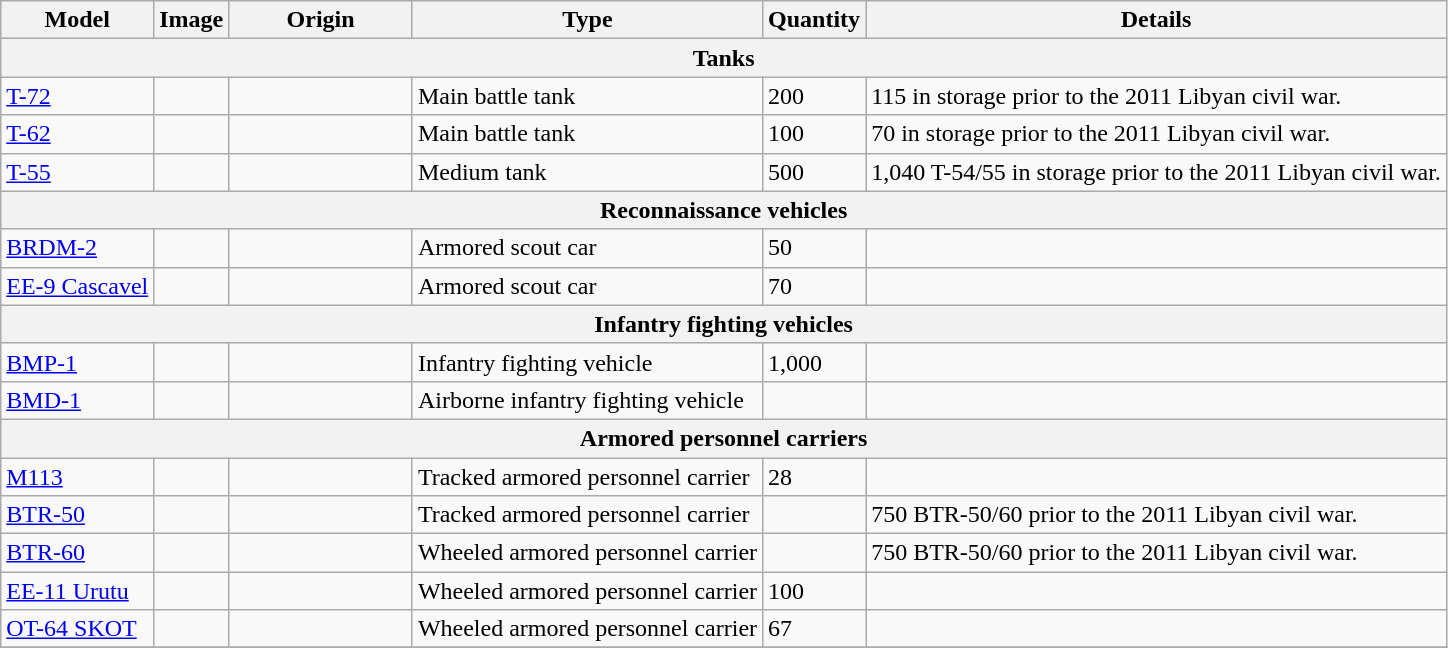<table class="wikitable sortable">
<tr>
<th>Model</th>
<th>Image</th>
<th style="width:115px;">Origin</th>
<th>Type</th>
<th>Quantity</th>
<th>Details</th>
</tr>
<tr>
<th colspan="6">Tanks</th>
</tr>
<tr>
<td><a href='#'>T-72</a></td>
<td></td>
<td></td>
<td>Main battle tank</td>
<td>200</td>
<td>115 in storage prior to the 2011 Libyan civil war.</td>
</tr>
<tr>
<td><a href='#'>T-62</a></td>
<td></td>
<td></td>
<td>Main battle tank</td>
<td>100</td>
<td>70 in storage prior to the 2011 Libyan civil war.</td>
</tr>
<tr>
<td><a href='#'>T-55</a></td>
<td></td>
<td></td>
<td>Medium tank</td>
<td>500</td>
<td>1,040 T-54/55 in storage prior to the 2011 Libyan civil war.</td>
</tr>
<tr>
<th Colspan="6">Reconnaissance vehicles</th>
</tr>
<tr>
<td><a href='#'>BRDM-2</a></td>
<td></td>
<td></td>
<td>Armored scout car</td>
<td>50</td>
<td></td>
</tr>
<tr>
<td><a href='#'>EE-9 Cascavel</a></td>
<td></td>
<td></td>
<td>Armored scout car</td>
<td>70</td>
<td></td>
</tr>
<tr>
<th Colspan="6">Infantry fighting vehicles</th>
</tr>
<tr>
<td><a href='#'>BMP-1</a></td>
<td></td>
<td></td>
<td>Infantry fighting vehicle</td>
<td>1,000</td>
<td></td>
</tr>
<tr>
<td><a href='#'>BMD-1</a></td>
<td></td>
<td></td>
<td>Airborne infantry fighting vehicle</td>
<td></td>
<td></td>
</tr>
<tr>
<th Colspan="6">Armored personnel carriers</th>
</tr>
<tr>
<td><a href='#'>M113</a></td>
<td></td>
<td></td>
<td>Tracked armored personnel carrier</td>
<td>28</td>
<td></td>
</tr>
<tr>
<td><a href='#'>BTR-50</a></td>
<td></td>
<td></td>
<td>Tracked armored personnel carrier</td>
<td></td>
<td>750 BTR-50/60 prior to the 2011 Libyan civil war.</td>
</tr>
<tr>
<td><a href='#'>BTR-60</a></td>
<td></td>
<td></td>
<td>Wheeled armored personnel carrier</td>
<td></td>
<td>750 BTR-50/60 prior to the 2011 Libyan civil war.</td>
</tr>
<tr>
<td><a href='#'>EE-11 Urutu</a></td>
<td></td>
<td></td>
<td>Wheeled armored personnel carrier</td>
<td>100</td>
<td></td>
</tr>
<tr>
<td><a href='#'>OT-64 SKOT</a></td>
<td></td>
<td><br></td>
<td>Wheeled armored personnel carrier</td>
<td>67</td>
<td></td>
</tr>
<tr>
</tr>
</table>
